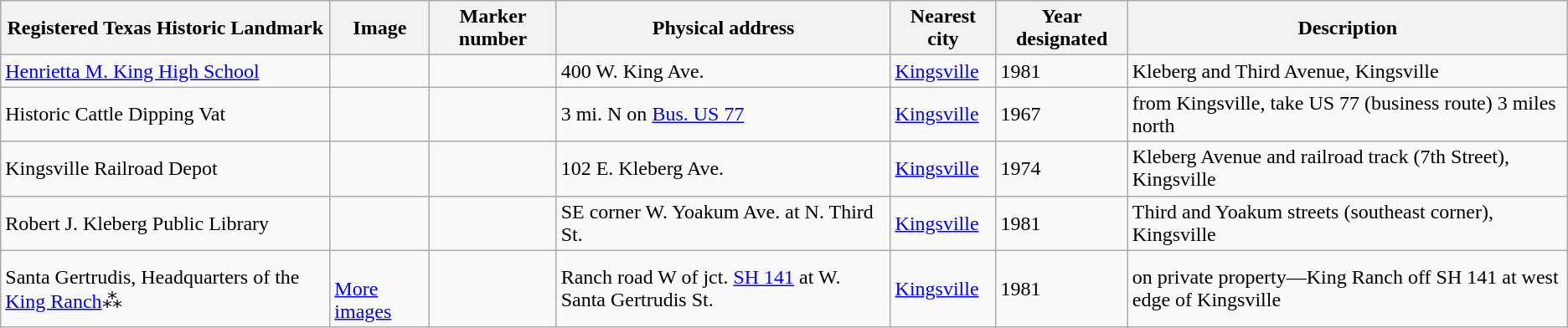<table class="wikitable sortable">
<tr>
<th>Registered Texas Historic Landmark</th>
<th>Image</th>
<th>Marker number</th>
<th>Physical address</th>
<th>Nearest city</th>
<th>Year designated</th>
<th>Description</th>
</tr>
<tr>
<td><a href='#'>Henrietta M. King High School</a></td>
<td></td>
<td></td>
<td>400 W. King Ave.<br></td>
<td><a href='#'>Kingsville</a></td>
<td>1981</td>
<td>Kleberg and Third Avenue, Kingsville</td>
</tr>
<tr>
<td>Historic Cattle Dipping Vat</td>
<td></td>
<td></td>
<td>3 mi. N on <a href='#'>Bus. US 77</a><br></td>
<td><a href='#'>Kingsville</a></td>
<td>1967</td>
<td>from Kingsville, take US 77 (business route) 3 miles north</td>
</tr>
<tr>
<td>Kingsville Railroad Depot</td>
<td></td>
<td></td>
<td>102 E. Kleberg Ave.<br></td>
<td><a href='#'>Kingsville</a></td>
<td>1974</td>
<td>Kleberg Avenue and railroad track (7th Street), Kingsville</td>
</tr>
<tr>
<td>Robert J. Kleberg Public Library</td>
<td></td>
<td></td>
<td>SE corner W. Yoakum Ave. at N. Third St.<br></td>
<td><a href='#'>Kingsville</a></td>
<td>1981</td>
<td>Third and Yoakum streets (southeast corner), Kingsville</td>
</tr>
<tr>
<td>Santa Gertrudis, Headquarters of the <a href='#'>King Ranch</a>⁂</td>
<td><br> <a href='#'>More images</a></td>
<td></td>
<td>Ranch road W of jct. <a href='#'>SH 141</a> at W. Santa Gertrudis St.<br></td>
<td><a href='#'>Kingsville</a></td>
<td>1981</td>
<td>on private property—King Ranch off SH 141 at west edge of Kingsville</td>
</tr>
</table>
